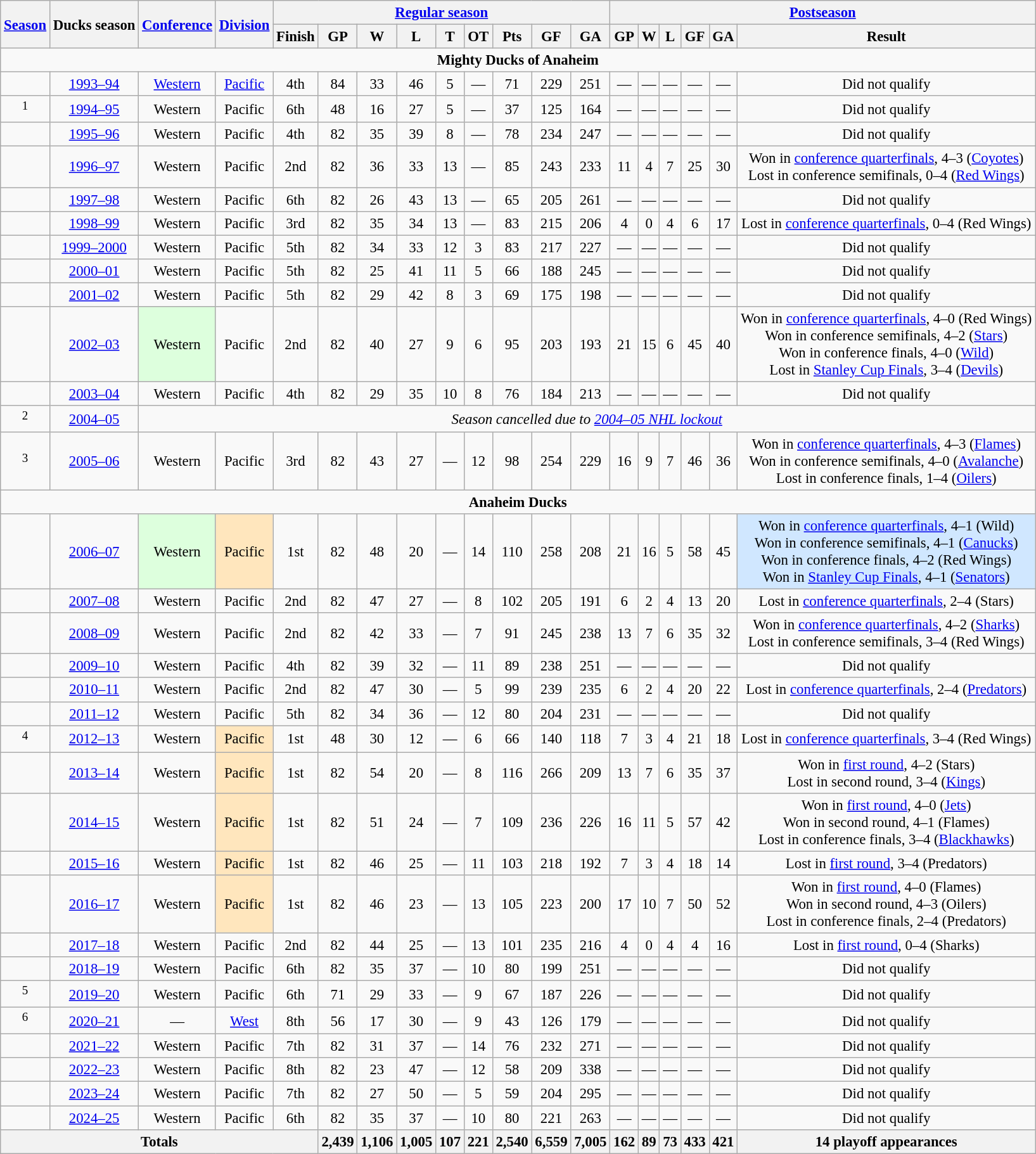<table class="wikitable" style="text-align:center; font-size: 95%">
<tr>
<th rowspan="2"><a href='#'>Season</a></th>
<th rowspan="2">Ducks season</th>
<th rowspan="2"><a href='#'>Conference</a></th>
<th rowspan="2"><a href='#'>Division</a></th>
<th colspan="9"><a href='#'>Regular season</a></th>
<th colspan="6"><a href='#'>Postseason</a></th>
</tr>
<tr>
<th>Finish</th>
<th>GP</th>
<th>W</th>
<th>L</th>
<th>T</th>
<th>OT</th>
<th>Pts</th>
<th>GF</th>
<th>GA</th>
<th>GP</th>
<th>W</th>
<th>L</th>
<th>GF</th>
<th>GA</th>
<th>Result</th>
</tr>
<tr>
<td colspan="19" align="center"><strong>Mighty Ducks of Anaheim</strong></td>
</tr>
<tr>
<td></td>
<td><a href='#'>1993–94</a></td>
<td><a href='#'>Western</a></td>
<td><a href='#'>Pacific</a></td>
<td>4th</td>
<td>84</td>
<td>33</td>
<td>46</td>
<td>5</td>
<td>—</td>
<td>71</td>
<td>229</td>
<td>251</td>
<td>—</td>
<td>—</td>
<td>—</td>
<td>—</td>
<td>—</td>
<td>Did not qualify</td>
</tr>
<tr>
<td><sup>1</sup></td>
<td><a href='#'>1994–95</a></td>
<td>Western</td>
<td>Pacific</td>
<td>6th</td>
<td>48</td>
<td>16</td>
<td>27</td>
<td>5</td>
<td>—</td>
<td>37</td>
<td>125</td>
<td>164</td>
<td>—</td>
<td>—</td>
<td>—</td>
<td>—</td>
<td>—</td>
<td>Did not qualify</td>
</tr>
<tr>
<td></td>
<td><a href='#'>1995–96</a></td>
<td>Western</td>
<td>Pacific</td>
<td>4th</td>
<td>82</td>
<td>35</td>
<td>39</td>
<td>8</td>
<td>—</td>
<td>78</td>
<td>234</td>
<td>247</td>
<td>—</td>
<td>—</td>
<td>—</td>
<td>—</td>
<td>—</td>
<td>Did not qualify</td>
</tr>
<tr>
<td></td>
<td><a href='#'>1996–97</a></td>
<td>Western</td>
<td>Pacific</td>
<td>2nd</td>
<td>82</td>
<td>36</td>
<td>33</td>
<td>13</td>
<td>—</td>
<td>85</td>
<td>243</td>
<td>233</td>
<td>11</td>
<td>4</td>
<td>7</td>
<td>25</td>
<td>30</td>
<td>Won in <a href='#'>conference quarterfinals</a>, 4–3 (<a href='#'>Coyotes</a>)<br>Lost in conference semifinals, 0–4 (<a href='#'>Red Wings</a>)</td>
</tr>
<tr>
<td></td>
<td><a href='#'>1997–98</a></td>
<td>Western</td>
<td>Pacific</td>
<td>6th</td>
<td>82</td>
<td>26</td>
<td>43</td>
<td>13</td>
<td>—</td>
<td>65</td>
<td>205</td>
<td>261</td>
<td>—</td>
<td>—</td>
<td>—</td>
<td>—</td>
<td>—</td>
<td>Did not qualify</td>
</tr>
<tr>
<td></td>
<td><a href='#'>1998–99</a></td>
<td>Western</td>
<td>Pacific</td>
<td>3rd</td>
<td>82</td>
<td>35</td>
<td>34</td>
<td>13</td>
<td>—</td>
<td>83</td>
<td>215</td>
<td>206</td>
<td>4</td>
<td>0</td>
<td>4</td>
<td>6</td>
<td>17</td>
<td>Lost in <a href='#'>conference quarterfinals</a>, 0–4 (Red Wings)</td>
</tr>
<tr>
<td></td>
<td><a href='#'>1999–2000</a></td>
<td>Western</td>
<td>Pacific</td>
<td>5th</td>
<td>82</td>
<td>34</td>
<td>33</td>
<td>12</td>
<td>3</td>
<td>83</td>
<td>217</td>
<td>227</td>
<td>—</td>
<td>—</td>
<td>—</td>
<td>—</td>
<td>—</td>
<td>Did not qualify</td>
</tr>
<tr>
<td></td>
<td><a href='#'>2000–01</a></td>
<td>Western</td>
<td>Pacific</td>
<td>5th</td>
<td>82</td>
<td>25</td>
<td>41</td>
<td>11</td>
<td>5</td>
<td>66</td>
<td>188</td>
<td>245</td>
<td>—</td>
<td>—</td>
<td>—</td>
<td>—</td>
<td>—</td>
<td>Did not qualify</td>
</tr>
<tr>
<td></td>
<td><a href='#'>2001–02</a></td>
<td>Western</td>
<td>Pacific</td>
<td>5th</td>
<td>82</td>
<td>29</td>
<td>42</td>
<td>8</td>
<td>3</td>
<td>69</td>
<td>175</td>
<td>198</td>
<td>—</td>
<td>—</td>
<td>—</td>
<td>—</td>
<td>—</td>
<td>Did not qualify</td>
</tr>
<tr>
<td></td>
<td><a href='#'>2002–03</a></td>
<td bgcolor="#ddffdd">Western</td>
<td>Pacific</td>
<td>2nd</td>
<td>82</td>
<td>40</td>
<td>27</td>
<td>9</td>
<td>6</td>
<td>95</td>
<td>203</td>
<td>193</td>
<td>21</td>
<td>15</td>
<td>6</td>
<td>45</td>
<td>40</td>
<td>Won in <a href='#'>conference quarterfinals</a>, 4–0 (Red Wings)<br>Won in conference semifinals, 4–2 (<a href='#'>Stars</a>)<br>Won in conference finals, 4–0 (<a href='#'>Wild</a>)<br>Lost in <a href='#'>Stanley Cup Finals</a>, 3–4 (<a href='#'>Devils</a>)</td>
</tr>
<tr>
<td></td>
<td><a href='#'>2003–04</a></td>
<td>Western</td>
<td>Pacific</td>
<td>4th</td>
<td>82</td>
<td>29</td>
<td>35</td>
<td>10</td>
<td>8</td>
<td>76</td>
<td>184</td>
<td>213</td>
<td>—</td>
<td>—</td>
<td>—</td>
<td>—</td>
<td>—</td>
<td>Did not qualify</td>
</tr>
<tr>
<td><sup>2</sup></td>
<td><a href='#'>2004–05</a></td>
<td colspan="17"><em>Season cancelled due to <a href='#'>2004–05 NHL lockout</a></em></td>
</tr>
<tr>
<td><sup>3</sup></td>
<td><a href='#'>2005–06</a></td>
<td>Western</td>
<td>Pacific</td>
<td>3rd</td>
<td>82</td>
<td>43</td>
<td>27</td>
<td>—</td>
<td>12</td>
<td>98</td>
<td>254</td>
<td>229</td>
<td>16</td>
<td>9</td>
<td>7</td>
<td>46</td>
<td>36</td>
<td>Won in <a href='#'>conference quarterfinals</a>, 4–3 (<a href='#'>Flames</a>)<br>Won in conference semifinals, 4–0 (<a href='#'>Avalanche</a>)<br>Lost in conference finals, 1–4 (<a href='#'>Oilers</a>)</td>
</tr>
<tr>
<td colspan="19" align="center"><strong>Anaheim Ducks</strong></td>
</tr>
<tr>
<td></td>
<td><a href='#'>2006–07</a></td>
<td bgcolor="#ddffdd">Western</td>
<td bgcolor="#FFE6BD">Pacific</td>
<td>1st</td>
<td>82</td>
<td>48</td>
<td>20</td>
<td>—</td>
<td>14</td>
<td>110</td>
<td>258</td>
<td>208</td>
<td>21</td>
<td>16</td>
<td>5</td>
<td>58</td>
<td>45</td>
<td bgcolor="#D0E7FF">Won in <a href='#'>conference quarterfinals</a>, 4–1 (Wild)<br>Won in conference semifinals, 4–1 (<a href='#'>Canucks</a>)<br>Won in conference finals, 4–2 (Red Wings)<br>Won in <a href='#'>Stanley Cup Finals</a>, 4–1 (<a href='#'>Senators</a>)</td>
</tr>
<tr>
<td></td>
<td><a href='#'>2007–08</a></td>
<td>Western</td>
<td>Pacific</td>
<td>2nd</td>
<td>82</td>
<td>47</td>
<td>27</td>
<td>—</td>
<td>8</td>
<td>102</td>
<td>205</td>
<td>191</td>
<td>6</td>
<td>2</td>
<td>4</td>
<td>13</td>
<td>20</td>
<td>Lost in <a href='#'>conference quarterfinals</a>, 2–4 (Stars)</td>
</tr>
<tr>
<td></td>
<td><a href='#'>2008–09</a></td>
<td>Western</td>
<td>Pacific</td>
<td>2nd</td>
<td>82</td>
<td>42</td>
<td>33</td>
<td>—</td>
<td>7</td>
<td>91</td>
<td>245</td>
<td>238</td>
<td>13</td>
<td>7</td>
<td>6</td>
<td>35</td>
<td>32</td>
<td>Won in <a href='#'>conference quarterfinals</a>, 4–2 (<a href='#'>Sharks</a>)<br>Lost in conference semifinals, 3–4 (Red Wings)</td>
</tr>
<tr>
<td></td>
<td><a href='#'>2009–10</a></td>
<td>Western</td>
<td>Pacific</td>
<td>4th</td>
<td>82</td>
<td>39</td>
<td>32</td>
<td>—</td>
<td>11</td>
<td>89</td>
<td>238</td>
<td>251</td>
<td>—</td>
<td>—</td>
<td>—</td>
<td>—</td>
<td>—</td>
<td>Did not qualify</td>
</tr>
<tr>
<td></td>
<td><a href='#'>2010–11</a></td>
<td>Western</td>
<td>Pacific</td>
<td>2nd</td>
<td>82</td>
<td>47</td>
<td>30</td>
<td>—</td>
<td>5</td>
<td>99</td>
<td>239</td>
<td>235</td>
<td>6</td>
<td>2</td>
<td>4</td>
<td>20</td>
<td>22</td>
<td>Lost in <a href='#'>conference quarterfinals</a>, 2–4 (<a href='#'>Predators</a>)</td>
</tr>
<tr>
<td></td>
<td><a href='#'>2011–12</a></td>
<td>Western</td>
<td>Pacific</td>
<td>5th</td>
<td>82</td>
<td>34</td>
<td>36</td>
<td>—</td>
<td>12</td>
<td>80</td>
<td>204</td>
<td>231</td>
<td>—</td>
<td>—</td>
<td>—</td>
<td>—</td>
<td>—</td>
<td>Did not qualify</td>
</tr>
<tr>
<td><sup>4</sup></td>
<td><a href='#'>2012–13</a></td>
<td>Western</td>
<td bgcolor="#FFE6BD">Pacific</td>
<td>1st</td>
<td>48</td>
<td>30</td>
<td>12</td>
<td>—</td>
<td>6</td>
<td>66</td>
<td>140</td>
<td>118</td>
<td>7</td>
<td>3</td>
<td>4</td>
<td>21</td>
<td>18</td>
<td>Lost in <a href='#'>conference quarterfinals</a>, 3–4 (Red Wings)</td>
</tr>
<tr>
<td></td>
<td><a href='#'>2013–14</a></td>
<td>Western</td>
<td bgcolor="#FFE6BD">Pacific</td>
<td>1st</td>
<td>82</td>
<td>54</td>
<td>20</td>
<td>—</td>
<td>8</td>
<td>116</td>
<td>266</td>
<td>209</td>
<td>13</td>
<td>7</td>
<td>6</td>
<td>35</td>
<td>37</td>
<td>Won in <a href='#'>first round</a>, 4–2 (Stars)<br>Lost in second round, 3–4 (<a href='#'>Kings</a>)</td>
</tr>
<tr>
<td></td>
<td><a href='#'>2014–15</a></td>
<td>Western</td>
<td bgcolor="#FFE6BD">Pacific</td>
<td>1st</td>
<td>82</td>
<td>51</td>
<td>24</td>
<td>—</td>
<td>7</td>
<td>109</td>
<td>236</td>
<td>226</td>
<td>16</td>
<td>11</td>
<td>5</td>
<td>57</td>
<td>42</td>
<td>Won in <a href='#'>first round</a>, 4–0 (<a href='#'>Jets</a>)<br>Won in second round, 4–1 (Flames)<br>Lost in conference finals, 3–4 (<a href='#'>Blackhawks</a>)</td>
</tr>
<tr>
<td></td>
<td><a href='#'>2015–16</a></td>
<td>Western</td>
<td bgcolor="#FFE6BD">Pacific</td>
<td>1st</td>
<td>82</td>
<td>46</td>
<td>25</td>
<td>—</td>
<td>11</td>
<td>103</td>
<td>218</td>
<td>192</td>
<td>7</td>
<td>3</td>
<td>4</td>
<td>18</td>
<td>14</td>
<td>Lost in <a href='#'>first round</a>, 3–4 (Predators)</td>
</tr>
<tr>
<td></td>
<td><a href='#'>2016–17</a></td>
<td>Western</td>
<td bgcolor="#FFE6BD">Pacific</td>
<td>1st</td>
<td>82</td>
<td>46</td>
<td>23</td>
<td>—</td>
<td>13</td>
<td>105</td>
<td>223</td>
<td>200</td>
<td>17</td>
<td>10</td>
<td>7</td>
<td>50</td>
<td>52</td>
<td>Won in <a href='#'>first round</a>, 4–0 (Flames)<br>Won in second round, 4–3 (Oilers)<br>Lost in conference finals, 2–4 (Predators)</td>
</tr>
<tr>
<td></td>
<td><a href='#'>2017–18</a></td>
<td>Western</td>
<td>Pacific</td>
<td>2nd</td>
<td>82</td>
<td>44</td>
<td>25</td>
<td>—</td>
<td>13</td>
<td>101</td>
<td>235</td>
<td>216</td>
<td>4</td>
<td>0</td>
<td>4</td>
<td>4</td>
<td>16</td>
<td>Lost in <a href='#'>first round</a>, 0–4 (Sharks)</td>
</tr>
<tr>
<td></td>
<td><a href='#'>2018–19</a></td>
<td>Western</td>
<td>Pacific</td>
<td>6th</td>
<td>82</td>
<td>35</td>
<td>37</td>
<td>—</td>
<td>10</td>
<td>80</td>
<td>199</td>
<td>251</td>
<td>—</td>
<td>—</td>
<td>—</td>
<td>—</td>
<td>—</td>
<td>Did not qualify</td>
</tr>
<tr>
<td><sup>5</sup></td>
<td><a href='#'>2019–20</a></td>
<td>Western</td>
<td>Pacific</td>
<td>6th</td>
<td>71</td>
<td>29</td>
<td>33</td>
<td>—</td>
<td>9</td>
<td>67</td>
<td>187</td>
<td>226</td>
<td>—</td>
<td>—</td>
<td>—</td>
<td>—</td>
<td>—</td>
<td>Did not qualify</td>
</tr>
<tr>
<td><sup>6</sup></td>
<td><a href='#'>2020–21</a></td>
<td>—</td>
<td><a href='#'>West</a></td>
<td>8th</td>
<td>56</td>
<td>17</td>
<td>30</td>
<td>—</td>
<td>9</td>
<td>43</td>
<td>126</td>
<td>179</td>
<td>—</td>
<td>—</td>
<td>—</td>
<td>—</td>
<td>—</td>
<td>Did not qualify</td>
</tr>
<tr>
<td></td>
<td><a href='#'>2021–22</a></td>
<td>Western</td>
<td>Pacific</td>
<td>7th</td>
<td>82</td>
<td>31</td>
<td>37</td>
<td>—</td>
<td>14</td>
<td>76</td>
<td>232</td>
<td>271</td>
<td>—</td>
<td>—</td>
<td>—</td>
<td>—</td>
<td>—</td>
<td>Did not qualify</td>
</tr>
<tr>
<td></td>
<td><a href='#'>2022–23</a></td>
<td>Western</td>
<td>Pacific</td>
<td>8th</td>
<td>82</td>
<td>23</td>
<td>47</td>
<td>—</td>
<td>12</td>
<td>58</td>
<td>209</td>
<td>338</td>
<td>—</td>
<td>—</td>
<td>—</td>
<td>—</td>
<td>—</td>
<td>Did not qualify</td>
</tr>
<tr>
<td></td>
<td><a href='#'>2023–24</a></td>
<td>Western</td>
<td>Pacific</td>
<td>7th</td>
<td>82</td>
<td>27</td>
<td>50</td>
<td>—</td>
<td>5</td>
<td>59</td>
<td>204</td>
<td>295</td>
<td>—</td>
<td>—</td>
<td>—</td>
<td>—</td>
<td>—</td>
<td>Did not qualify</td>
</tr>
<tr>
<td></td>
<td><a href='#'>2024–25</a></td>
<td>Western</td>
<td>Pacific</td>
<td>6th</td>
<td>82</td>
<td>35</td>
<td>37</td>
<td>—</td>
<td>10</td>
<td>80</td>
<td>221</td>
<td>263</td>
<td>—</td>
<td>—</td>
<td>—</td>
<td>—</td>
<td>—</td>
<td>Did not qualify</td>
</tr>
<tr>
<th colspan="5">Totals</th>
<th>2,439</th>
<th>1,106</th>
<th>1,005</th>
<th>107</th>
<th>221</th>
<th>2,540</th>
<th>6,559</th>
<th>7,005</th>
<th>162</th>
<th>89</th>
<th>73</th>
<th>433</th>
<th>421</th>
<th>14 playoff appearances</th>
</tr>
</table>
